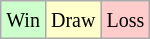<table class="wikitable">
<tr>
<td style="background-color: #ccffcc;"><small>Win</small></td>
<td style="background-color: #ffffcc;"><small>Draw</small></td>
<td style="background-color: #ffcccc;"><small>Loss</small></td>
</tr>
</table>
